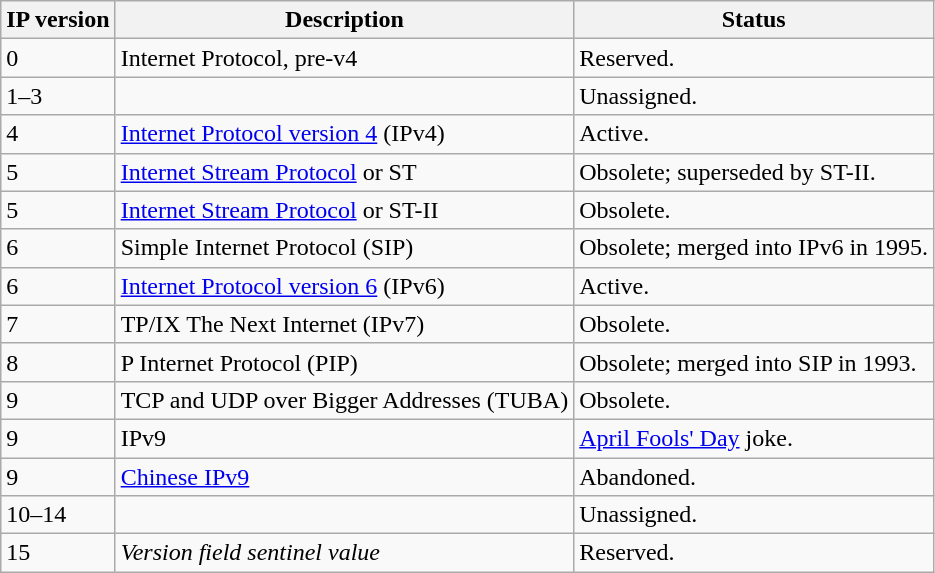<table class="wikitable">
<tr>
<th>IP version</th>
<th>Description</th>
<th>Status</th>
</tr>
<tr>
<td>0</td>
<td>Internet Protocol, pre-v4</td>
<td>Reserved.</td>
</tr>
<tr>
<td>1–3</td>
<td></td>
<td>Unassigned.</td>
</tr>
<tr>
<td>4</td>
<td><a href='#'>Internet Protocol version 4</a> (IPv4)</td>
<td>Active.</td>
</tr>
<tr>
<td>5</td>
<td><a href='#'>Internet Stream Protocol</a> or ST</td>
<td>Obsolete; superseded by ST-II.</td>
</tr>
<tr>
<td>5</td>
<td><a href='#'>Internet Stream Protocol</a> or ST-II</td>
<td>Obsolete.</td>
</tr>
<tr>
<td>6</td>
<td>Simple Internet Protocol (SIP)</td>
<td>Obsolete; merged into IPv6 in 1995.</td>
</tr>
<tr>
<td>6</td>
<td><a href='#'>Internet Protocol version 6</a> (IPv6)</td>
<td>Active.</td>
</tr>
<tr>
<td>7</td>
<td>TP/IX The Next Internet (IPv7)</td>
<td>Obsolete.</td>
</tr>
<tr>
<td>8</td>
<td>P Internet Protocol (PIP)</td>
<td>Obsolete; merged into SIP in 1993.</td>
</tr>
<tr>
<td>9</td>
<td>TCP and UDP over Bigger Addresses (TUBA)</td>
<td>Obsolete.</td>
</tr>
<tr>
<td>9</td>
<td>IPv9</td>
<td><a href='#'>April Fools' Day</a> joke.</td>
</tr>
<tr>
<td>9</td>
<td><a href='#'>Chinese IPv9</a></td>
<td>Abandoned.</td>
</tr>
<tr>
<td>10–14</td>
<td></td>
<td>Unassigned.</td>
</tr>
<tr>
<td>15</td>
<td><em>Version field sentinel value</em></td>
<td>Reserved.</td>
</tr>
</table>
